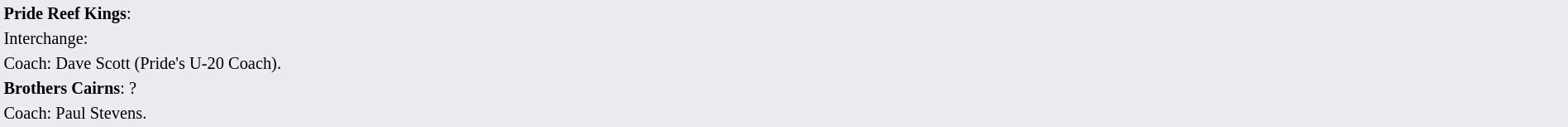<table style="background:#eaecf0; font-size:85%; width:100%;">
<tr>
<td><strong> Pride Reef Kings</strong>:             </td>
</tr>
<tr>
<td>Interchange:     </td>
</tr>
<tr>
<td>Coach:  Dave Scott (Pride's U-20 Coach).</td>
</tr>
<tr>
<td><strong> Brothers Cairns</strong>: ?</td>
</tr>
<tr>
<td>Coach: Paul Stevens.</td>
</tr>
</table>
